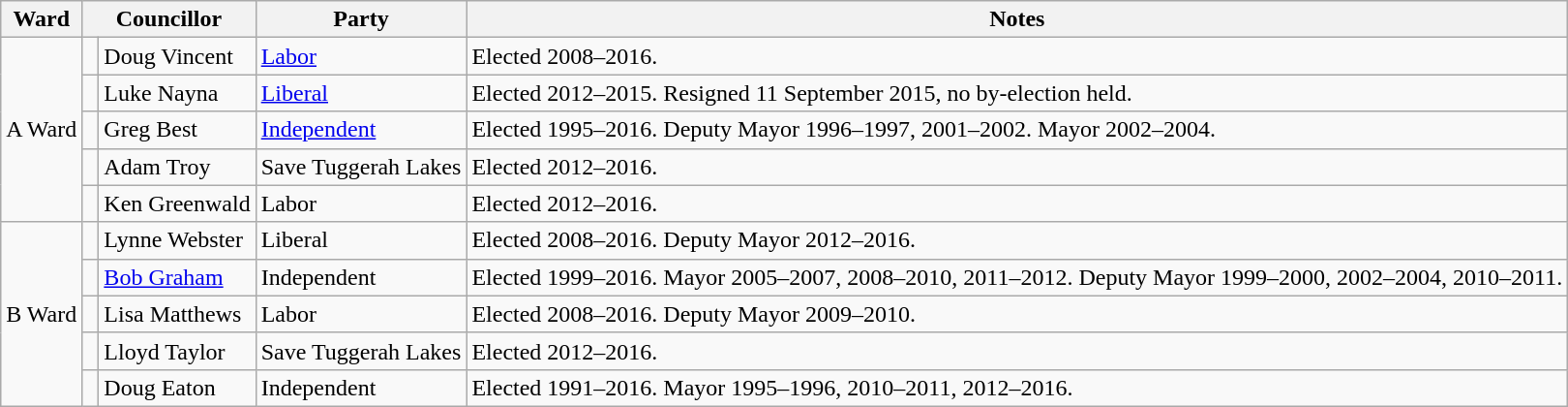<table class="wikitable">
<tr>
<th>Ward</th>
<th colspan="2">Councillor</th>
<th>Party</th>
<th>Notes</th>
</tr>
<tr>
<td rowspan="5">A Ward</td>
<td> </td>
<td>Doug Vincent</td>
<td><a href='#'>Labor</a></td>
<td>Elected 2008–2016.</td>
</tr>
<tr>
<td> </td>
<td>Luke Nayna</td>
<td><a href='#'>Liberal</a></td>
<td>Elected 2012–2015. Resigned 11 September 2015, no by-election held.</td>
</tr>
<tr>
<td> </td>
<td>Greg Best</td>
<td><a href='#'>Independent</a></td>
<td>Elected 1995–2016. Deputy Mayor 1996–1997, 2001–2002. Mayor 2002–2004.</td>
</tr>
<tr>
<td> </td>
<td>Adam Troy</td>
<td>Save Tuggerah Lakes</td>
<td>Elected 2012–2016.</td>
</tr>
<tr>
<td> </td>
<td>Ken Greenwald</td>
<td>Labor</td>
<td>Elected 2012–2016.</td>
</tr>
<tr>
<td rowspan="5">B Ward</td>
<td> </td>
<td>Lynne Webster</td>
<td>Liberal</td>
<td>Elected 2008–2016. Deputy Mayor 2012–2016.</td>
</tr>
<tr>
<td> </td>
<td><a href='#'>Bob Graham</a></td>
<td>Independent</td>
<td>Elected 1999–2016. Mayor 2005–2007, 2008–2010, 2011–2012. Deputy Mayor 1999–2000, 2002–2004, 2010–2011.</td>
</tr>
<tr>
<td> </td>
<td>Lisa Matthews</td>
<td>Labor</td>
<td>Elected 2008–2016. Deputy Mayor 2009–2010.</td>
</tr>
<tr>
<td> </td>
<td>Lloyd Taylor</td>
<td>Save Tuggerah Lakes</td>
<td>Elected 2012–2016.</td>
</tr>
<tr>
<td> </td>
<td>Doug Eaton</td>
<td>Independent</td>
<td>Elected 1991–2016. Mayor 1995–1996, 2010–2011, 2012–2016.</td>
</tr>
</table>
